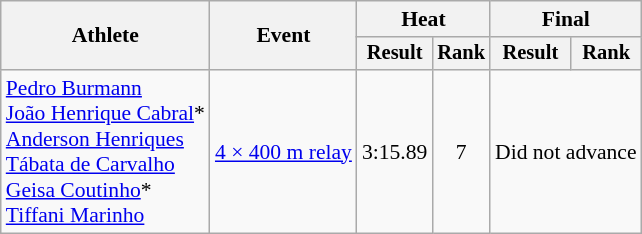<table class="wikitable" style="font-size:90%">
<tr>
<th rowspan="2">Athlete</th>
<th rowspan="2">Event</th>
<th colspan="2">Heat</th>
<th colspan="2">Final</th>
</tr>
<tr style="font-size:95%">
<th>Result</th>
<th>Rank</th>
<th>Result</th>
<th>Rank</th>
</tr>
<tr align=center>
<td align=left><a href='#'>Pedro Burmann</a><br><a href='#'>João Henrique Cabral</a>*<br><a href='#'>Anderson Henriques</a><br><a href='#'>Tábata de Carvalho</a><br><a href='#'>Geisa Coutinho</a>*<br><a href='#'>Tiffani Marinho</a></td>
<td align=left><a href='#'>4 × 400 m relay</a></td>
<td>3:15.89</td>
<td>7</td>
<td colspan=2>Did not advance</td>
</tr>
</table>
